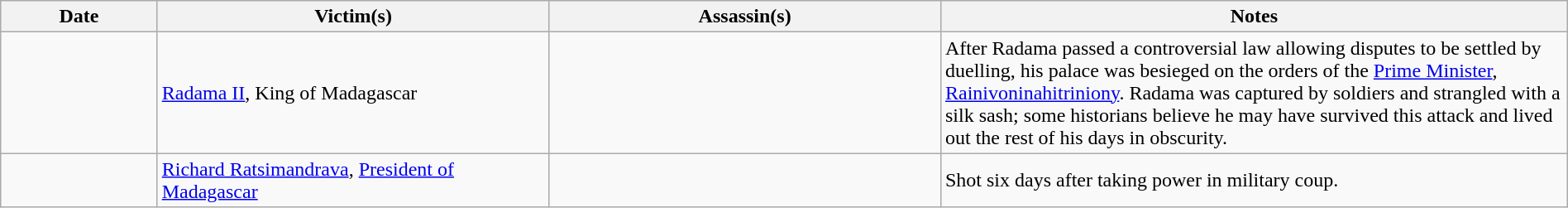<table class="wikitable sortable" style="width:100%">
<tr>
<th style="width:10%">Date</th>
<th style="width:25%">Victim(s)</th>
<th style="width:25%">Assassin(s)</th>
<th style="width:40%">Notes</th>
</tr>
<tr>
<td></td>
<td><a href='#'>Radama II</a>, King of Madagascar</td>
<td></td>
<td>After Radama passed a controversial law allowing disputes to be settled by duelling, his palace was besieged on the orders of the <a href='#'>Prime Minister</a>, <a href='#'>Rainivoninahitriniony</a>. Radama was captured by soldiers and strangled with a silk sash; some historians believe he may have survived this attack and lived out the rest of his days in obscurity.</td>
</tr>
<tr>
<td></td>
<td><a href='#'>Richard Ratsimandrava</a>, <a href='#'>President of Madagascar</a></td>
<td></td>
<td>Shot six days after taking power in military coup.</td>
</tr>
</table>
